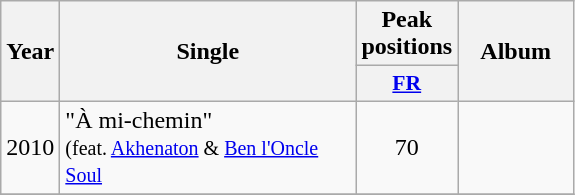<table class="wikitable">
<tr>
<th align="center" rowspan="2" width="10">Year</th>
<th align="center" rowspan="2" width="190">Single</th>
<th align="center" colspan="1" width="20">Peak positions</th>
<th align="center" rowspan="2" width="70">Album</th>
</tr>
<tr>
<th scope="col" style="width:3em;font-size:90%;"><a href='#'>FR</a><br></th>
</tr>
<tr>
<td style="text-align:center;">2010</td>
<td>"À mi-chemin" <br><small>(feat. <a href='#'>Akhenaton</a> & <a href='#'>Ben l'Oncle Soul</a></small></td>
<td style="text-align:center;">70</td>
<td style="text-align:center;"></td>
</tr>
<tr>
</tr>
</table>
